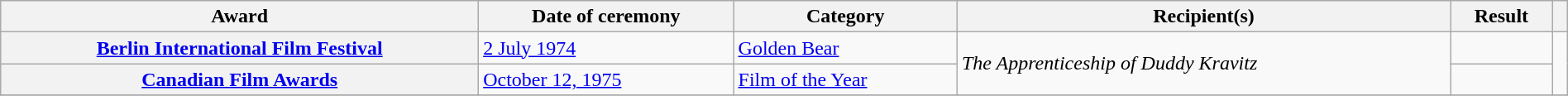<table class="wikitable sortable plainrowheaders" style="width: 100%;">
<tr>
<th scope="col">Award</th>
<th scope="col">Date of ceremony</th>
<th scope="col">Category</th>
<th scope="col">Recipient(s)</th>
<th scope="col">Result</th>
<th scope="col" class="unsortable"></th>
</tr>
<tr>
<th scope="row"><a href='#'>Berlin International Film Festival</a></th>
<td><a href='#'>2 July 1974</a></td>
<td><a href='#'>Golden Bear</a></td>
<td rowspan="2"><em>The Apprenticeship of Duddy Kravitz</em></td>
<td></td>
<td rowspan="2" align="center"></td>
</tr>
<tr>
<th scope="row"><a href='#'>Canadian Film Awards</a></th>
<td><a href='#'>October 12, 1975</a></td>
<td><a href='#'>Film of the Year</a></td>
<td></td>
</tr>
<tr>
</tr>
</table>
